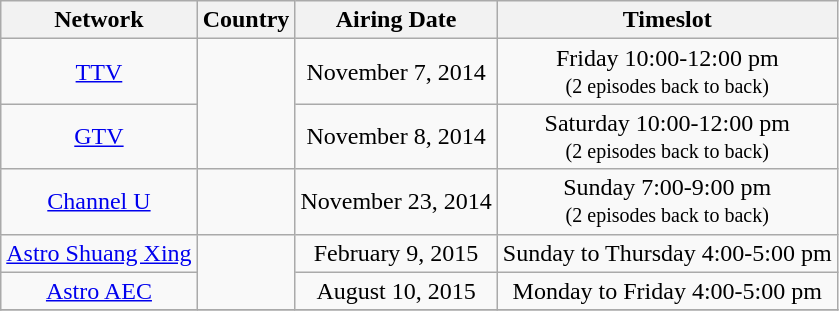<table class="wikitable" style="text-align:center;">
<tr>
<th>Network</th>
<th>Country</th>
<th>Airing Date</th>
<th>Timeslot</th>
</tr>
<tr>
<td><a href='#'>TTV</a></td>
<td rowspan=2></td>
<td>November 7, 2014</td>
<td>Friday 10:00-12:00 pm<br><small>(2 episodes back to back)</small></td>
</tr>
<tr>
<td><a href='#'>GTV</a></td>
<td>November 8, 2014</td>
<td>Saturday 10:00-12:00 pm<br><small>(2 episodes back to back)</small></td>
</tr>
<tr>
<td><a href='#'>Channel U</a></td>
<td></td>
<td>November 23, 2014</td>
<td>Sunday 7:00-9:00 pm<br><small>(2 episodes back to back)</small></td>
</tr>
<tr>
<td><a href='#'>Astro Shuang Xing</a></td>
<td rowspan=2></td>
<td>February 9, 2015</td>
<td>Sunday to Thursday 4:00-5:00 pm</td>
</tr>
<tr>
<td><a href='#'>Astro AEC</a></td>
<td>August 10, 2015</td>
<td>Monday to Friday 4:00-5:00 pm</td>
</tr>
<tr>
</tr>
</table>
